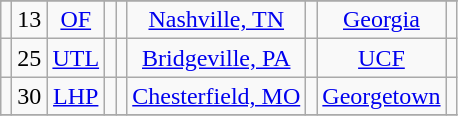<table class="wikitable sortable" style="text-align: center">
<tr>
</tr>
<tr>
</tr>
<tr>
<td></td>
<td>13</td>
<td><a href='#'>OF</a></td>
<td></td>
<td></td>
<td><a href='#'>Nashville, TN</a></td>
<td></td>
<td><a href='#'>Georgia</a></td>
<td></td>
</tr>
<tr>
<td></td>
<td>25</td>
<td><a href='#'>UTL</a></td>
<td></td>
<td></td>
<td><a href='#'>Bridgeville, PA</a></td>
<td></td>
<td><a href='#'>UCF</a></td>
<td></td>
</tr>
<tr>
<td></td>
<td>30</td>
<td><a href='#'>LHP</a></td>
<td></td>
<td></td>
<td><a href='#'>Chesterfield, MO</a></td>
<td></td>
<td><a href='#'>Georgetown</a></td>
<td></td>
</tr>
<tr>
</tr>
</table>
